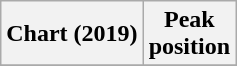<table class="wikitable">
<tr>
<th align="left">Chart (2019)</th>
<th align="left">Peak<br>position</th>
</tr>
<tr>
</tr>
</table>
